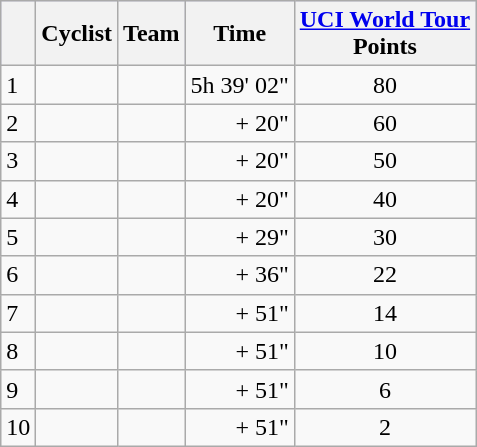<table class="wikitable">
<tr style="background:#ccf;">
<th></th>
<th>Cyclist</th>
<th>Team</th>
<th>Time</th>
<th><a href='#'>UCI World Tour</a><br>Points</th>
</tr>
<tr>
<td>1</td>
<td></td>
<td></td>
<td align="right">5h 39' 02"</td>
<td style="text-align:center;">80</td>
</tr>
<tr>
<td>2</td>
<td></td>
<td></td>
<td align="right">+ 20"</td>
<td style="text-align:center;">60</td>
</tr>
<tr>
<td>3</td>
<td></td>
<td></td>
<td align="right">+ 20"</td>
<td style="text-align:center;">50</td>
</tr>
<tr>
<td>4</td>
<td></td>
<td></td>
<td align="right">+ 20"</td>
<td style="text-align:center;">40</td>
</tr>
<tr>
<td>5</td>
<td></td>
<td></td>
<td align="right">+ 29"</td>
<td style="text-align:center;">30</td>
</tr>
<tr>
<td>6</td>
<td></td>
<td></td>
<td align="right">+ 36"</td>
<td style="text-align:center;">22</td>
</tr>
<tr>
<td>7</td>
<td></td>
<td></td>
<td align="right">+ 51"</td>
<td style="text-align:center;">14</td>
</tr>
<tr>
<td>8</td>
<td></td>
<td></td>
<td align="right">+ 51"</td>
<td style="text-align:center;">10</td>
</tr>
<tr>
<td>9</td>
<td></td>
<td></td>
<td align="right">+ 51"</td>
<td style="text-align:center;">6</td>
</tr>
<tr>
<td>10</td>
<td></td>
<td></td>
<td align="right">+ 51"</td>
<td style="text-align:center;">2</td>
</tr>
</table>
